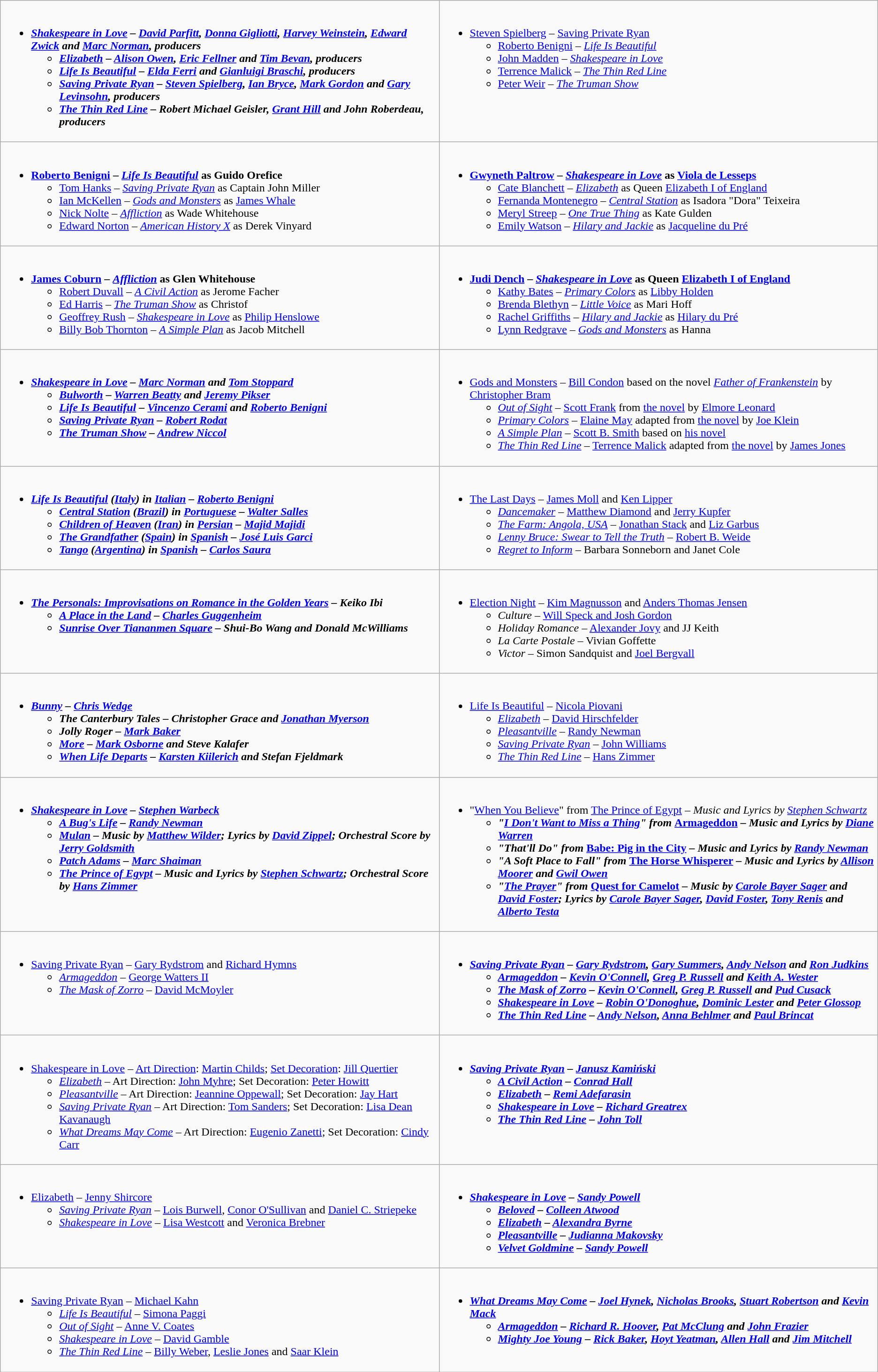<table class=wikitable>
<tr>
<td valign="top" width="50%"><br><ul><li><strong><em><a href='#'>Shakespeare in Love</a><em> – <a href='#'>David Parfitt</a>, <a href='#'>Donna Gigliotti</a>, <a href='#'>Harvey Weinstein</a>, <a href='#'>Edward Zwick</a> and <a href='#'>Marc Norman</a>, producers<strong><ul><li></em><a href='#'>Elizabeth</a><em> – <a href='#'>Alison Owen</a>, <a href='#'>Eric Fellner</a> and <a href='#'>Tim Bevan</a>, producers</li><li></em><a href='#'>Life Is Beautiful</a><em> – <a href='#'>Elda Ferri</a> and <a href='#'>Gianluigi Braschi</a>, producers</li><li></em><a href='#'>Saving Private Ryan</a><em> – <a href='#'>Steven Spielberg</a>, <a href='#'>Ian Bryce</a>, <a href='#'>Mark Gordon</a> and <a href='#'>Gary Levinsohn</a>, producers</li><li></em><a href='#'>The Thin Red Line</a><em> – Robert Michael Geisler, <a href='#'>Grant Hill</a> and John Roberdeau, producers</li></ul></li></ul></td>
<td valign="top" width="50%"><br><ul><li></strong><a href='#'>Steven Spielberg</a> – </em><a href='#'>Saving Private Ryan</a></em></strong><ul><li><a href='#'>Roberto Benigni</a> – <em><a href='#'>Life Is Beautiful</a></em></li><li><a href='#'>John Madden</a> – <em><a href='#'>Shakespeare in Love</a></em></li><li><a href='#'>Terrence Malick</a> – <em><a href='#'>The Thin Red Line</a></em></li><li><a href='#'>Peter Weir</a> – <em><a href='#'>The Truman Show</a></em></li></ul></li></ul></td>
</tr>
<tr>
<td valign="top"><br><ul><li><strong><a href='#'>Roberto Benigni</a> – <em><a href='#'>Life Is Beautiful</a></em> as Guido Orefice</strong><ul><li><a href='#'>Tom Hanks</a> – <em><a href='#'>Saving Private Ryan</a></em> as Captain John Miller</li><li><a href='#'>Ian McKellen</a> – <em><a href='#'>Gods and Monsters</a></em> as <a href='#'>James Whale</a></li><li><a href='#'>Nick Nolte</a> – <em><a href='#'>Affliction</a></em> as Wade Whitehouse</li><li><a href='#'>Edward Norton</a> – <em><a href='#'>American History X</a></em> as Derek Vinyard</li></ul></li></ul></td>
<td valign="top"><br><ul><li><strong><a href='#'>Gwyneth Paltrow</a> – <em><a href='#'>Shakespeare in Love</a></em> as <a href='#'>Viola de Lesseps</a></strong><ul><li><a href='#'>Cate Blanchett</a> – <em><a href='#'>Elizabeth</a></em> as Queen <a href='#'>Elizabeth I of England</a></li><li><a href='#'>Fernanda Montenegro</a> – <em><a href='#'>Central Station</a></em> as Isadora "Dora" Teixeira</li><li><a href='#'>Meryl Streep</a> – <em><a href='#'>One True Thing</a></em> as Kate Gulden</li><li><a href='#'>Emily Watson</a> – <em><a href='#'>Hilary and Jackie</a></em> as <a href='#'>Jacqueline du Pré</a></li></ul></li></ul></td>
</tr>
<tr>
<td valign="top"><br><ul><li><strong><a href='#'>James Coburn</a> – <em><a href='#'>Affliction</a></em> as Glen Whitehouse</strong><ul><li><a href='#'>Robert Duvall</a> – <em><a href='#'>A Civil Action</a></em> as Jerome Facher</li><li><a href='#'>Ed Harris</a> – <em><a href='#'>The Truman Show</a></em> as Christof</li><li><a href='#'>Geoffrey Rush</a> – <em><a href='#'>Shakespeare in Love</a></em> as <a href='#'>Philip Henslowe</a></li><li><a href='#'>Billy Bob Thornton</a> – <em><a href='#'>A Simple Plan</a></em> as Jacob Mitchell</li></ul></li></ul></td>
<td valign="top"><br><ul><li><strong><a href='#'>Judi Dench</a> – <em><a href='#'>Shakespeare in Love</a></em> as Queen <a href='#'>Elizabeth I of England</a></strong><ul><li><a href='#'>Kathy Bates</a> – <em><a href='#'>Primary Colors</a></em> as <a href='#'>Libby Holden</a></li><li><a href='#'>Brenda Blethyn</a> – <em><a href='#'>Little Voice</a></em> as Mari Hoff</li><li><a href='#'>Rachel Griffiths</a> – <em><a href='#'>Hilary and Jackie</a></em> as <a href='#'>Hilary du Pré</a></li><li><a href='#'>Lynn Redgrave</a> – <em><a href='#'>Gods and Monsters</a></em> as Hanna</li></ul></li></ul></td>
</tr>
<tr>
<td valign="top"><br><ul><li><strong><em><a href='#'>Shakespeare in Love</a><em> – <a href='#'>Marc Norman</a> and <a href='#'>Tom Stoppard</a><strong><ul><li></em><a href='#'>Bulworth</a><em> – <a href='#'>Warren Beatty</a> and <a href='#'>Jeremy Pikser</a></li><li></em><a href='#'>Life Is Beautiful</a><em> – <a href='#'>Vincenzo Cerami</a> and <a href='#'>Roberto Benigni</a></li><li></em><a href='#'>Saving Private Ryan</a><em> – <a href='#'>Robert Rodat</a></li><li></em><a href='#'>The Truman Show</a><em> – <a href='#'>Andrew Niccol</a></li></ul></li></ul></td>
<td valign="top"><br><ul><li></em></strong><a href='#'>Gods and Monsters</a></em> – <a href='#'>Bill Condon</a> based on the novel <em><a href='#'>Father of Frankenstein</a></em> by <a href='#'>Christopher Bram</a></strong><ul><li><em><a href='#'>Out of Sight</a></em> – <a href='#'>Scott Frank</a> from <a href='#'>the novel</a> by <a href='#'>Elmore Leonard</a></li><li><em><a href='#'>Primary Colors</a></em> – <a href='#'>Elaine May</a> adapted from <a href='#'>the novel</a> by <a href='#'>Joe Klein</a></li><li><em><a href='#'>A Simple Plan</a></em> – <a href='#'>Scott B. Smith</a> based on <a href='#'>his novel</a></li><li><em><a href='#'>The Thin Red Line</a></em> – <a href='#'>Terrence Malick</a> adapted from <a href='#'>the novel</a> by <a href='#'>James Jones</a></li></ul></li></ul></td>
</tr>
<tr>
<td valign="top"><br><ul><li><strong><em><a href='#'>Life Is Beautiful</a><em> (<a href='#'>Italy</a>) in <a href='#'>Italian</a> – <a href='#'>Roberto Benigni</a><strong><ul><li></em><a href='#'>Central Station</a><em> (<a href='#'>Brazil</a>) in <a href='#'>Portuguese</a> – <a href='#'>Walter Salles</a></li><li></em><a href='#'>Children of Heaven</a><em> (<a href='#'>Iran</a>) in <a href='#'>Persian</a> – <a href='#'>Majid Majidi</a></li><li></em><a href='#'>The Grandfather</a><em> (<a href='#'>Spain</a>) in <a href='#'>Spanish</a> – <a href='#'>José Luis Garci</a></li><li></em><a href='#'>Tango</a><em> (<a href='#'>Argentina</a>) in <a href='#'>Spanish</a> – <a href='#'>Carlos Saura</a></li></ul></li></ul></td>
<td valign="top"><br><ul><li></em></strong><a href='#'>The Last Days</a></em> – <a href='#'>James Moll</a> and <a href='#'>Ken Lipper</a></strong><ul><li><em><a href='#'>Dancemaker</a></em> – <a href='#'>Matthew Diamond</a> and <a href='#'>Jerry Kupfer</a></li><li><em><a href='#'>The Farm: Angola, USA</a></em> – <a href='#'>Jonathan Stack</a> and <a href='#'>Liz Garbus</a></li><li><em><a href='#'>Lenny Bruce: Swear to Tell the Truth</a></em> – <a href='#'>Robert B. Weide</a></li><li><em><a href='#'>Regret to Inform</a></em> – Barbara Sonneborn and Janet Cole</li></ul></li></ul></td>
</tr>
<tr>
<td valign="top"><br><ul><li><strong><em><a href='#'>The Personals: Improvisations on Romance in the Golden Years</a><em> – Keiko Ibi<strong><ul><li></em><a href='#'>A Place in the Land</a><em> – <a href='#'>Charles Guggenheim</a></li><li></em><a href='#'>Sunrise Over Tiananmen Square</a><em> – Shui-Bo Wang and Donald McWilliams</li></ul></li></ul></td>
<td valign="top"><br><ul><li></em></strong><a href='#'>Election Night</a></em> – <a href='#'>Kim Magnusson</a> and <a href='#'>Anders Thomas Jensen</a></strong><ul><li><em>Culture</em> – <a href='#'>Will Speck and Josh Gordon</a></li><li><em>Holiday Romance</em> – <a href='#'>Alexander Jovy</a> and JJ Keith</li><li><em>La Carte Postale</em> – Vivian Goffette</li><li><em>Victor</em> – Simon Sandquist and <a href='#'>Joel Bergvall</a></li></ul></li></ul></td>
</tr>
<tr>
<td valign="top"><br><ul><li><strong><em><a href='#'>Bunny</a><em> – <a href='#'>Chris Wedge</a><strong><ul><li></em>The Canterbury Tales<em> – Christopher Grace and <a href='#'>Jonathan Myerson</a></li><li></em>Jolly Roger<em> – <a href='#'>Mark Baker</a></li><li></em><a href='#'>More</a><em> – <a href='#'>Mark Osborne</a> and Steve Kalafer</li><li></em><a href='#'>When Life Departs</a><em> – <a href='#'>Karsten Kiilerich</a> and Stefan Fjeldmark</li></ul></li></ul></td>
<td valign="top"><br><ul><li></em></strong><a href='#'>Life Is Beautiful</a></em> – <a href='#'>Nicola Piovani</a></strong><ul><li><em><a href='#'>Elizabeth</a></em> – <a href='#'>David Hirschfelder</a></li><li><em><a href='#'>Pleasantville</a></em> – <a href='#'>Randy Newman</a></li><li><em><a href='#'>Saving Private Ryan</a></em> – <a href='#'>John Williams</a></li><li><em><a href='#'>The Thin Red Line</a></em> – <a href='#'>Hans Zimmer</a></li></ul></li></ul></td>
</tr>
<tr>
<td valign="top"><br><ul><li><strong><em><a href='#'>Shakespeare in Love</a><em> – <a href='#'>Stephen Warbeck</a><strong><ul><li></em><a href='#'>A Bug's Life</a><em> – <a href='#'>Randy Newman</a></li><li></em><a href='#'>Mulan</a><em> – Music by <a href='#'>Matthew Wilder</a>; Lyrics by <a href='#'>David Zippel</a>; Orchestral Score by <a href='#'>Jerry Goldsmith</a></li><li></em><a href='#'>Patch Adams</a><em> – <a href='#'>Marc Shaiman</a></li><li></em><a href='#'>The Prince of Egypt</a><em> – Music and Lyrics by <a href='#'>Stephen Schwartz</a>; Orchestral Score by <a href='#'>Hans Zimmer</a></li></ul></li></ul></td>
<td valign="top"><br><ul><li></strong>"<a href='#'>When You Believe</a>" from </em><a href='#'>The Prince of Egypt</a><em> – Music and Lyrics by <a href='#'>Stephen Schwartz</a><strong><ul><li>"<a href='#'>I Don't Want to Miss a Thing</a>" from </em><a href='#'>Armageddon</a><em> – Music and Lyrics by <a href='#'>Diane Warren</a></li><li>"That'll Do" from </em><a href='#'>Babe: Pig in the City</a><em> – Music and Lyrics by <a href='#'>Randy Newman</a></li><li>"A Soft Place to Fall" from </em><a href='#'>The Horse Whisperer</a><em> – Music and Lyrics by <a href='#'>Allison Moorer</a> and <a href='#'>Gwil Owen</a></li><li>"<a href='#'>The Prayer</a>" from </em><a href='#'>Quest for Camelot</a><em> – Music by <a href='#'>Carole Bayer Sager</a> and <a href='#'>David Foster</a>; Lyrics by <a href='#'>Carole Bayer Sager</a>, <a href='#'>David Foster</a>, <a href='#'>Tony Renis</a> and <a href='#'>Alberto Testa</a></li></ul></li></ul></td>
</tr>
<tr>
<td valign="top"><br><ul><li></em></strong><a href='#'>Saving Private Ryan</a></em> – <a href='#'>Gary Rydstrom</a> and <a href='#'>Richard Hymns</a></strong><ul><li><em><a href='#'>Armageddon</a></em> – <a href='#'>George Watters II</a></li><li><em><a href='#'>The Mask of Zorro</a></em> – <a href='#'>David McMoyler</a></li></ul></li></ul></td>
<td valign="top"><br><ul><li><strong><em><a href='#'>Saving Private Ryan</a><em> – <a href='#'>Gary Rydstrom</a>, <a href='#'>Gary Summers</a>, <a href='#'>Andy Nelson</a> and <a href='#'>Ron Judkins</a><strong><ul><li></em><a href='#'>Armageddon</a><em> – <a href='#'>Kevin O'Connell</a>, <a href='#'>Greg P. Russell</a> and <a href='#'>Keith A. Wester</a></li><li></em><a href='#'>The Mask of Zorro</a><em> – <a href='#'>Kevin O'Connell</a>, <a href='#'>Greg P. Russell</a> and <a href='#'>Pud Cusack</a></li><li></em><a href='#'>Shakespeare in Love</a><em> – <a href='#'>Robin O'Donoghue</a>, <a href='#'>Dominic Lester</a> and <a href='#'>Peter Glossop</a></li><li></em><a href='#'>The Thin Red Line</a><em> – <a href='#'>Andy Nelson</a>, <a href='#'>Anna Behlmer</a> and <a href='#'>Paul Brincat</a></li></ul></li></ul></td>
</tr>
<tr>
<td valign="top"><br><ul><li></em></strong><a href='#'>Shakespeare in Love</a></em> – <a href='#'>Art Direction</a>: <a href='#'>Martin Childs</a>; <a href='#'>Set Decoration</a>: <a href='#'>Jill Quertier</a></strong><ul><li><em><a href='#'>Elizabeth</a></em> – Art Direction: <a href='#'>John Myhre</a>; Set Decoration: <a href='#'>Peter Howitt</a></li><li><em><a href='#'>Pleasantville</a></em> – Art Direction: <a href='#'>Jeannine Oppewall</a>; Set Decoration: <a href='#'>Jay Hart</a></li><li><em><a href='#'>Saving Private Ryan</a></em> – Art Direction: <a href='#'>Tom Sanders</a>; Set Decoration: <a href='#'>Lisa Dean Kavanaugh</a></li><li><em><a href='#'>What Dreams May Come</a></em> – Art Direction: <a href='#'>Eugenio Zanetti</a>; Set Decoration: <a href='#'>Cindy Carr</a></li></ul></li></ul></td>
<td valign="top"><br><ul><li><strong><em><a href='#'>Saving Private Ryan</a><em> – <a href='#'>Janusz Kamiński</a><strong><ul><li></em><a href='#'>A Civil Action</a><em> – <a href='#'>Conrad Hall</a></li><li></em><a href='#'>Elizabeth</a><em> – <a href='#'>Remi Adefarasin</a></li><li></em><a href='#'>Shakespeare in Love</a><em> – <a href='#'>Richard Greatrex</a></li><li></em><a href='#'>The Thin Red Line</a><em> – <a href='#'>John Toll</a></li></ul></li></ul></td>
</tr>
<tr>
<td valign="top"><br><ul><li></em></strong><a href='#'>Elizabeth</a></em> – <a href='#'>Jenny Shircore</a></strong><ul><li><em><a href='#'>Saving Private Ryan</a></em> – <a href='#'>Lois Burwell</a>, <a href='#'>Conor O'Sullivan</a> and <a href='#'>Daniel C. Striepeke</a></li><li><em><a href='#'>Shakespeare in Love</a></em> – <a href='#'>Lisa Westcott</a> and <a href='#'>Veronica Brebner</a></li></ul></li></ul></td>
<td valign="top"><br><ul><li><strong><em><a href='#'>Shakespeare in Love</a><em> – <a href='#'>Sandy Powell</a><strong><ul><li></em><a href='#'>Beloved</a><em> – <a href='#'>Colleen Atwood</a></li><li></em><a href='#'>Elizabeth</a><em> – <a href='#'>Alexandra Byrne</a></li><li></em><a href='#'>Pleasantville</a><em> – <a href='#'>Judianna Makovsky</a></li><li></em><a href='#'>Velvet Goldmine</a><em> – <a href='#'>Sandy Powell</a></li></ul></li></ul></td>
</tr>
<tr>
<td valign="top"><br><ul><li></em></strong><a href='#'>Saving Private Ryan</a></em> – <a href='#'>Michael Kahn</a></strong><ul><li><em><a href='#'>Life Is Beautiful</a></em> – <a href='#'>Simona Paggi</a></li><li><em><a href='#'>Out of Sight</a></em> – <a href='#'>Anne V. Coates</a></li><li><em><a href='#'>Shakespeare in Love</a></em> – <a href='#'>David Gamble</a></li><li><em><a href='#'>The Thin Red Line</a></em> – <a href='#'>Billy Weber</a>, <a href='#'>Leslie Jones</a> and <a href='#'>Saar Klein</a></li></ul></li></ul></td>
<td valign="top"><br><ul><li><strong><em><a href='#'>What Dreams May Come</a><em> – <a href='#'>Joel Hynek</a>, <a href='#'>Nicholas Brooks</a>, <a href='#'>Stuart Robertson</a> and <a href='#'>Kevin Mack</a><strong><ul><li></em><a href='#'>Armageddon</a><em> – <a href='#'>Richard R. Hoover</a>, <a href='#'>Pat McClung</a> and <a href='#'>John Frazier</a></li><li></em><a href='#'>Mighty Joe Young</a><em> – <a href='#'>Rick Baker</a>, <a href='#'>Hoyt Yeatman</a>, <a href='#'>Allen Hall</a> and <a href='#'>Jim Mitchell</a></li></ul></li></ul></td>
</tr>
</table>
